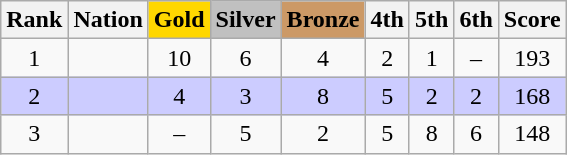<table class="wikitable sortable" style="text-align:center">
<tr>
<th>Rank</th>
<th>Nation</th>
<td bgcolor="gold"><strong>Gold</strong></td>
<td bgcolor="silver"><strong>Silver</strong></td>
<td bgcolor=cc9966><strong>Bronze</strong></td>
<th>4th</th>
<th>5th</th>
<th>6th</th>
<th>Score</th>
</tr>
<tr>
<td>1</td>
<td align=left></td>
<td>10</td>
<td>6</td>
<td>4</td>
<td>2</td>
<td>1</td>
<td>–</td>
<td>193</td>
</tr>
<tr style="background-color:#ccccff">
<td>2</td>
<td align=left></td>
<td>4</td>
<td>3</td>
<td>8</td>
<td>5</td>
<td>2</td>
<td>2</td>
<td>168</td>
</tr>
<tr>
<td>3</td>
<td align=left></td>
<td>–</td>
<td>5</td>
<td>2</td>
<td>5</td>
<td>8</td>
<td>6</td>
<td>148</td>
</tr>
</table>
